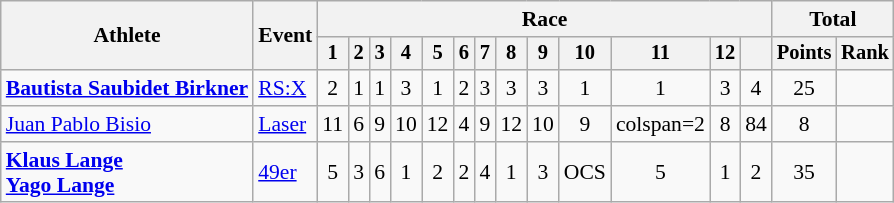<table class="wikitable" style="font-size:90%;text-align:center">
<tr>
<th rowspan=2>Athlete</th>
<th rowspan=2>Event</th>
<th colspan=13>Race</th>
<th colspan=2>Total</th>
</tr>
<tr style=font-size:95%>
<th>1</th>
<th>2</th>
<th>3</th>
<th>4</th>
<th>5</th>
<th>6</th>
<th>7</th>
<th>8</th>
<th>9</th>
<th>10</th>
<th>11</th>
<th>12</th>
<th></th>
<th>Points</th>
<th>Rank</th>
</tr>
<tr>
<td style="text-align:left"><strong><a href='#'>Bautista Saubidet Birkner</a></strong></td>
<td style="text-align:left"><a href='#'>RS:X</a></td>
<td>2</td>
<td>1</td>
<td>1</td>
<td>3</td>
<td>1</td>
<td>2</td>
<td>3</td>
<td>3</td>
<td>3</td>
<td>1</td>
<td>1</td>
<td>3</td>
<td>4</td>
<td>25</td>
<td></td>
</tr>
<tr>
<td style="text-align:left"><a href='#'>Juan Pablo Bisio</a></td>
<td style="text-align:left"><a href='#'>Laser</a></td>
<td>11</td>
<td>6</td>
<td>9</td>
<td>10</td>
<td>12</td>
<td>4</td>
<td>9</td>
<td>12</td>
<td>10</td>
<td>9</td>
<td>colspan=2 </td>
<td>8</td>
<td>84</td>
<td>8</td>
</tr>
<tr>
<td style="text-align:left"><strong><a href='#'>Klaus Lange</a><br><a href='#'>Yago Lange</a></strong></td>
<td style="text-align:left"><a href='#'>49er</a></td>
<td>5</td>
<td>3</td>
<td>6</td>
<td>1</td>
<td>2</td>
<td>2</td>
<td>4</td>
<td>1</td>
<td>3</td>
<td>OCS</td>
<td>5</td>
<td>1</td>
<td>2</td>
<td>35</td>
<td></td>
</tr>
</table>
